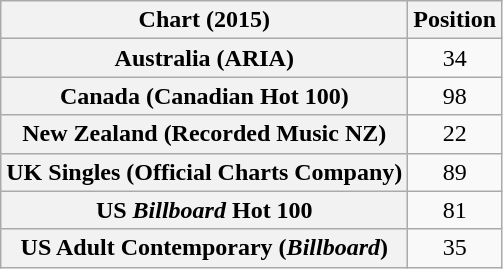<table class="wikitable sortable plainrowheaders" style="text-align:center">
<tr>
<th scope="col">Chart (2015)</th>
<th scope="col">Position</th>
</tr>
<tr>
<th scope="row">Australia (ARIA)</th>
<td>34</td>
</tr>
<tr>
<th scope="row">Canada (Canadian Hot 100)</th>
<td>98</td>
</tr>
<tr>
<th scope="row">New Zealand (Recorded Music NZ)</th>
<td>22</td>
</tr>
<tr>
<th scope="row">UK Singles (Official Charts Company)</th>
<td>89</td>
</tr>
<tr>
<th scope="row">US <em>Billboard</em> Hot 100</th>
<td>81</td>
</tr>
<tr>
<th scope="row">US Adult Contemporary (<em>Billboard</em>)</th>
<td>35</td>
</tr>
</table>
